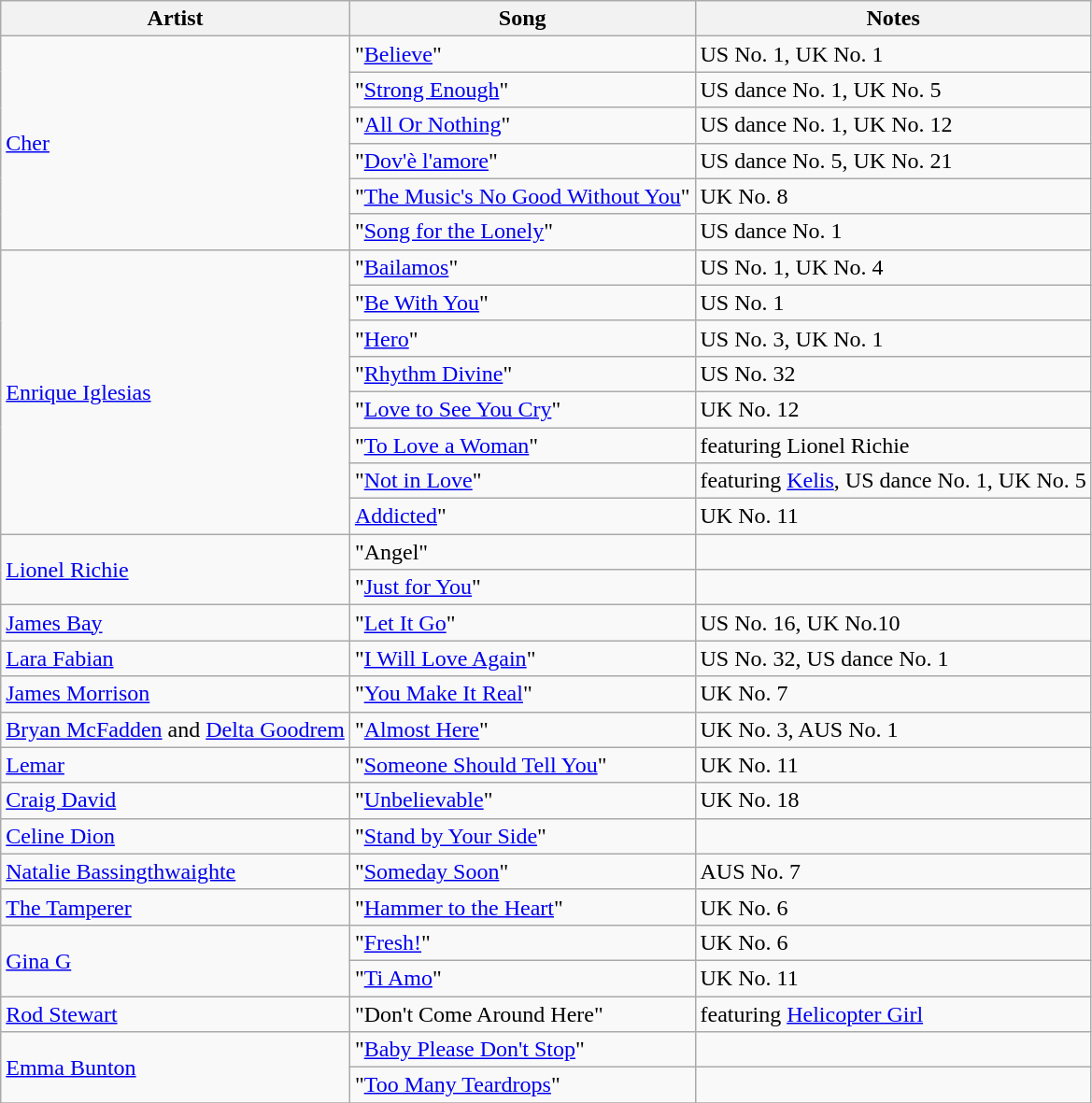<table class="wikitable">
<tr>
<th>Artist</th>
<th>Song</th>
<th>Notes</th>
</tr>
<tr>
<td rowspan="6"><a href='#'>Cher</a></td>
<td>"<a href='#'>Believe</a>"</td>
<td>US No. 1, UK No. 1</td>
</tr>
<tr>
<td>"<a href='#'>Strong Enough</a>"</td>
<td>US dance No. 1, UK No. 5</td>
</tr>
<tr>
<td>"<a href='#'>All Or Nothing</a>"</td>
<td>US dance No. 1, UK No. 12</td>
</tr>
<tr>
<td>"<a href='#'>Dov'è l'amore</a>"</td>
<td>US dance No. 5, UK No. 21</td>
</tr>
<tr>
<td>"<a href='#'>The Music's No Good Without You</a>"</td>
<td>UK No. 8</td>
</tr>
<tr>
<td>"<a href='#'>Song for the Lonely</a>"</td>
<td>US dance No. 1</td>
</tr>
<tr>
<td rowspan="8"><a href='#'>Enrique Iglesias</a></td>
<td>"<a href='#'>Bailamos</a>"</td>
<td>US No. 1, UK No. 4</td>
</tr>
<tr>
<td>"<a href='#'>Be With You</a>"</td>
<td>US No. 1</td>
</tr>
<tr>
<td>"<a href='#'>Hero</a>"</td>
<td>US No. 3, UK No. 1</td>
</tr>
<tr>
<td>"<a href='#'>Rhythm Divine</a>"</td>
<td>US No. 32</td>
</tr>
<tr>
<td>"<a href='#'>Love to See You Cry</a>"</td>
<td>UK No. 12</td>
</tr>
<tr>
<td>"<a href='#'>To Love a Woman</a>"</td>
<td>featuring Lionel Richie</td>
</tr>
<tr>
<td>"<a href='#'>Not in Love</a>"</td>
<td>featuring <a href='#'>Kelis</a>, US dance No. 1, UK No. 5</td>
</tr>
<tr>
<td><a href='#'>Addicted</a>"</td>
<td>UK No. 11</td>
</tr>
<tr>
<td rowspan="2"><a href='#'>Lionel Richie</a></td>
<td>"Angel"</td>
<td></td>
</tr>
<tr>
<td>"<a href='#'>Just for You</a>"</td>
<td></td>
</tr>
<tr>
<td><a href='#'>James Bay</a></td>
<td>"<a href='#'>Let It Go</a>"</td>
<td>US No. 16, UK No.10</td>
</tr>
<tr>
<td><a href='#'>Lara Fabian</a></td>
<td>"<a href='#'>I Will Love Again</a>"</td>
<td>US No. 32, US dance No. 1</td>
</tr>
<tr>
<td><a href='#'>James Morrison</a></td>
<td>"<a href='#'>You Make It Real</a>"</td>
<td>UK No. 7</td>
</tr>
<tr>
<td><a href='#'>Bryan McFadden</a> and <a href='#'>Delta Goodrem</a></td>
<td>"<a href='#'>Almost Here</a>"</td>
<td>UK No. 3, AUS No. 1</td>
</tr>
<tr>
<td><a href='#'>Lemar</a></td>
<td>"<a href='#'>Someone Should Tell You</a>"</td>
<td>UK No. 11</td>
</tr>
<tr>
<td><a href='#'>Craig David</a></td>
<td>"<a href='#'>Unbelievable</a>"</td>
<td>UK No. 18</td>
</tr>
<tr>
<td><a href='#'>Celine Dion</a></td>
<td>"<a href='#'>Stand by Your Side</a>"</td>
<td></td>
</tr>
<tr>
<td><a href='#'>Natalie Bassingthwaighte</a></td>
<td>"<a href='#'>Someday Soon</a>"</td>
<td>AUS No. 7</td>
</tr>
<tr>
<td><a href='#'>The Tamperer</a></td>
<td>"<a href='#'>Hammer to the Heart</a>"</td>
<td>UK No. 6</td>
</tr>
<tr>
<td rowspan="2"><a href='#'>Gina G</a></td>
<td>"<a href='#'>Fresh!</a>"</td>
<td>UK No. 6</td>
</tr>
<tr>
<td>"<a href='#'>Ti Amo</a>"</td>
<td>UK No. 11</td>
</tr>
<tr>
<td><a href='#'>Rod Stewart</a></td>
<td>"Don't Come Around Here"</td>
<td>featuring <a href='#'>Helicopter Girl</a></td>
</tr>
<tr>
<td rowspan="2"><a href='#'>Emma Bunton</a></td>
<td>"<a href='#'>Baby Please Don't Stop</a>"</td>
<td></td>
</tr>
<tr>
<td>"<a href='#'>Too Many Teardrops</a>"</td>
<td></td>
</tr>
<tr>
</tr>
</table>
